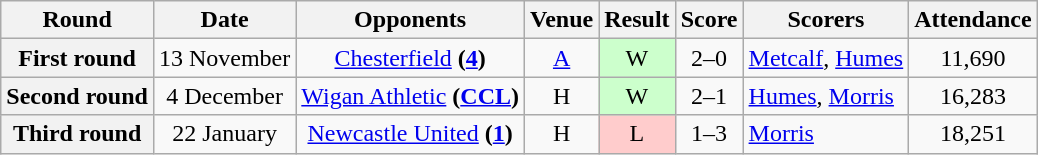<table class="wikitable" style="text-align:center">
<tr>
<th>Round</th>
<th>Date</th>
<th>Opponents</th>
<th>Venue</th>
<th>Result</th>
<th>Score</th>
<th>Scorers</th>
<th>Attendance</th>
</tr>
<tr>
<th>First round</th>
<td>13 November</td>
<td><a href='#'>Chesterfield</a> <strong>(<a href='#'>4</a>)</strong></td>
<td><a href='#'>A</a></td>
<td style="background-color:#CCFFCC">W</td>
<td>2–0</td>
<td align="left"><a href='#'>Metcalf</a>, <a href='#'>Humes</a></td>
<td>11,690</td>
</tr>
<tr>
<th>Second round</th>
<td>4 December</td>
<td><a href='#'>Wigan Athletic</a> <strong>(<a href='#'>CCL</a>)</strong></td>
<td>H</td>
<td style="background-color:#CCFFCC">W</td>
<td>2–1</td>
<td align="left"><a href='#'>Humes</a>, <a href='#'>Morris</a></td>
<td>16,283</td>
</tr>
<tr>
<th>Third round</th>
<td>22 January</td>
<td><a href='#'>Newcastle United</a> <strong>(<a href='#'>1</a>)</strong></td>
<td>H</td>
<td style="background-color:#FFCCCC">L</td>
<td>1–3</td>
<td align="left"><a href='#'>Morris</a></td>
<td>18,251</td>
</tr>
</table>
